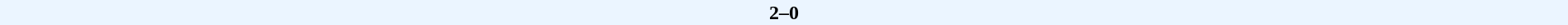<table cellspacing=0 width=100% style=background:#EBF5FF>
<tr>
<td width=22% align=right><strong></strong></td>
<td align=center width=15%><strong>2–0 </strong></td>
<td width=22%><strong></strong></td>
</tr>
</table>
